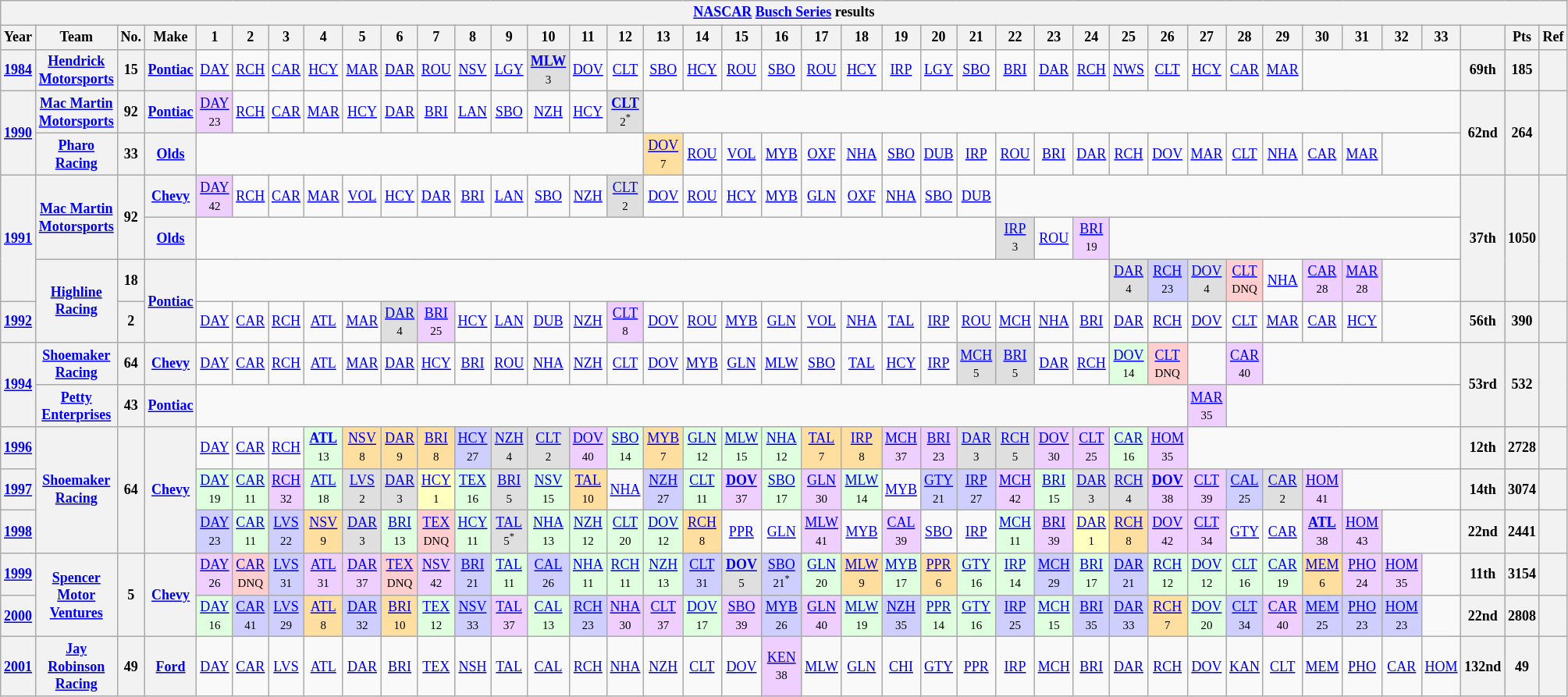<table class="wikitable" style="text-align:center; font-size:75%">
<tr>
<th colspan=42><a href='#'>NASCAR</a> <a href='#'>Busch Series</a> results</th>
</tr>
<tr>
<th>Year</th>
<th>Team</th>
<th>No.</th>
<th>Make</th>
<th>1</th>
<th>2</th>
<th>3</th>
<th>4</th>
<th>5</th>
<th>6</th>
<th>7</th>
<th>8</th>
<th>9</th>
<th>10</th>
<th>11</th>
<th>12</th>
<th>13</th>
<th>14</th>
<th>15</th>
<th>16</th>
<th>17</th>
<th>18</th>
<th>19</th>
<th>20</th>
<th>21</th>
<th>22</th>
<th>23</th>
<th>24</th>
<th>25</th>
<th>26</th>
<th>27</th>
<th>28</th>
<th>29</th>
<th>30</th>
<th>31</th>
<th>32</th>
<th>33</th>
<th></th>
<th>Pts</th>
<th>Ref</th>
</tr>
<tr>
<th><a href='#'>1984</a></th>
<th><a href='#'>Hendrick Motorsports</a></th>
<th>15</th>
<th><a href='#'>Pontiac</a></th>
<td><a href='#'>DAY</a></td>
<td><a href='#'>RCH</a></td>
<td><a href='#'>CAR</a></td>
<td><a href='#'>HCY</a></td>
<td><a href='#'>MAR</a></td>
<td><a href='#'>DAR</a></td>
<td><a href='#'>ROU</a></td>
<td><a href='#'>NSV</a></td>
<td><a href='#'>LGY</a></td>
<td style="background:#DFDFDF;"><strong><a href='#'>MLW</a></strong><br><small>3</small></td>
<td><a href='#'>DOV</a></td>
<td><a href='#'>CLT</a></td>
<td><a href='#'>SBO</a></td>
<td><a href='#'>HCY</a></td>
<td><a href='#'>ROU</a></td>
<td><a href='#'>SBO</a></td>
<td><a href='#'>ROU</a></td>
<td><a href='#'>HCY</a></td>
<td><a href='#'>IRP</a></td>
<td><a href='#'>LGY</a></td>
<td><a href='#'>SBO</a></td>
<td><a href='#'>BRI</a></td>
<td><a href='#'>DAR</a></td>
<td><a href='#'>RCH</a></td>
<td><a href='#'>NWS</a></td>
<td><a href='#'>CLT</a></td>
<td><a href='#'>HCY</a></td>
<td><a href='#'>CAR</a></td>
<td><a href='#'>MAR</a></td>
<td colspan=4></td>
<th>69th</th>
<th>185</th>
<th></th>
</tr>
<tr>
<th rowspan=2><a href='#'>1990</a></th>
<th><a href='#'>Mac Martin Motorsports</a></th>
<th>92</th>
<th><a href='#'>Pontiac</a></th>
<td style="background:#EFCFFF;"><a href='#'>DAY</a><br><small>23</small></td>
<td><a href='#'>RCH</a></td>
<td><a href='#'>CAR</a></td>
<td><a href='#'>MAR</a></td>
<td><a href='#'>HCY</a></td>
<td><a href='#'>DAR</a></td>
<td><a href='#'>BRI</a></td>
<td><a href='#'>LAN</a></td>
<td><a href='#'>SBO</a></td>
<td><a href='#'>NZH</a></td>
<td><a href='#'>HCY</a></td>
<td style="background:#DFDFDF;"><strong><a href='#'>CLT</a></strong><br><small>2<sup>*</sup></small></td>
<td colspan=21></td>
<th rowspan=2>62nd</th>
<th rowspan=2>264</th>
<th rowspan=2></th>
</tr>
<tr>
<th><a href='#'>Pharo Racing</a></th>
<th>33</th>
<th><a href='#'>Olds</a></th>
<td colspan=12></td>
<td style="background:#FFDF9F;"><a href='#'>DOV</a><br><small>7</small></td>
<td><a href='#'>ROU</a></td>
<td><a href='#'>VOL</a></td>
<td><a href='#'>MYB</a></td>
<td><a href='#'>OXF</a></td>
<td><a href='#'>NHA</a></td>
<td><a href='#'>SBO</a></td>
<td><a href='#'>DUB</a></td>
<td><a href='#'>IRP</a></td>
<td><a href='#'>ROU</a></td>
<td><a href='#'>BRI</a></td>
<td><a href='#'>DAR</a></td>
<td><a href='#'>RCH</a></td>
<td><a href='#'>DOV</a></td>
<td><a href='#'>MAR</a></td>
<td><a href='#'>CLT</a></td>
<td><a href='#'>NHA</a></td>
<td><a href='#'>CAR</a></td>
<td><a href='#'>MAR</a></td>
<td colspan=2></td>
</tr>
<tr>
<th rowspan=3><a href='#'>1991</a></th>
<th rowspan=2><a href='#'>Mac Martin Motorsports</a></th>
<th rowspan=2>92</th>
<th><a href='#'>Chevy</a></th>
<td style="background:#EFCFFF;"><a href='#'>DAY</a><br><small>42</small></td>
<td><a href='#'>RCH</a></td>
<td><a href='#'>CAR</a></td>
<td><a href='#'>MAR</a></td>
<td><a href='#'>VOL</a></td>
<td><a href='#'>HCY</a></td>
<td><a href='#'>DAR</a></td>
<td><a href='#'>BRI</a></td>
<td><a href='#'>LAN</a></td>
<td><a href='#'>SBO</a></td>
<td><a href='#'>NZH</a></td>
<td style="background:#DFDFDF;"><a href='#'>CLT</a><br><small>2</small></td>
<td><a href='#'>DOV</a></td>
<td><a href='#'>ROU</a></td>
<td><a href='#'>HCY</a></td>
<td><a href='#'>MYB</a></td>
<td><a href='#'>GLN</a></td>
<td><a href='#'>OXF</a></td>
<td><a href='#'>NHA</a></td>
<td><a href='#'>SBO</a></td>
<td><a href='#'>DUB</a></td>
<td colspan=12></td>
<th rowspan=3>37th</th>
<th rowspan=3>1050</th>
<th rowspan=3></th>
</tr>
<tr>
<th><a href='#'>Olds</a></th>
<td colspan=21></td>
<td style="background:#DFDFDF;"><a href='#'>IRP</a><br><small>3</small></td>
<td><a href='#'>ROU</a></td>
<td style="background:#EFCFFF;"><a href='#'>BRI</a><br><small>19</small></td>
<td colspan=9></td>
</tr>
<tr>
<th rowspan=2><a href='#'>Highline Racing</a></th>
<th>18</th>
<th rowspan=2><a href='#'>Pontiac</a></th>
<td colspan=24></td>
<td style="background:#DFDFDF;"><a href='#'>DAR</a><br><small>4</small></td>
<td style="background:#CFCFFF;"><a href='#'>RCH</a><br><small>23</small></td>
<td style="background:#DFDFDF;"><a href='#'>DOV</a><br><small>4</small></td>
<td style="background:#FFCFCF;"><a href='#'>CLT</a><br><small>DNQ</small></td>
<td><a href='#'>NHA</a></td>
<td style="background:#EFCFFF;"><a href='#'>CAR</a><br><small>28</small></td>
<td style="background:#EFCFFF;"><a href='#'>MAR</a><br><small>28</small></td>
<td colspan=2></td>
</tr>
<tr>
<th><a href='#'>1992</a></th>
<th>2</th>
<td><a href='#'>DAY</a></td>
<td><a href='#'>CAR</a></td>
<td><a href='#'>RCH</a></td>
<td><a href='#'>ATL</a></td>
<td><a href='#'>MAR</a></td>
<td style="background:#DFDFDF;"><a href='#'>DAR</a><br><small>4</small></td>
<td style="background:#EFCFFF;"><a href='#'>BRI</a><br><small>25</small></td>
<td><a href='#'>HCY</a></td>
<td><a href='#'>LAN</a></td>
<td><a href='#'>DUB</a></td>
<td><a href='#'>NZH</a></td>
<td style="background:#EFCFFF;"><a href='#'>CLT</a><br><small>8</small></td>
<td><a href='#'>DOV</a></td>
<td><a href='#'>ROU</a></td>
<td><a href='#'>MYB</a></td>
<td><a href='#'>GLN</a></td>
<td><a href='#'>VOL</a></td>
<td><a href='#'>NHA</a></td>
<td><a href='#'>TAL</a></td>
<td><a href='#'>IRP</a></td>
<td><a href='#'>ROU</a></td>
<td><a href='#'>MCH</a></td>
<td><a href='#'>NHA</a></td>
<td><a href='#'>BRI</a></td>
<td><a href='#'>DAR</a></td>
<td><a href='#'>RCH</a></td>
<td><a href='#'>DOV</a></td>
<td><a href='#'>CLT</a></td>
<td><a href='#'>MAR</a></td>
<td><a href='#'>CAR</a></td>
<td><a href='#'>HCY</a></td>
<td colspan=2></td>
<th>56th</th>
<th>390</th>
<th></th>
</tr>
<tr>
<th rowspan=2><a href='#'>1994</a></th>
<th><a href='#'>Shoemaker Racing</a></th>
<th>64</th>
<th><a href='#'>Chevy</a></th>
<td><a href='#'>DAY</a></td>
<td><a href='#'>CAR</a></td>
<td><a href='#'>RCH</a></td>
<td><a href='#'>ATL</a></td>
<td><a href='#'>MAR</a></td>
<td><a href='#'>DAR</a></td>
<td><a href='#'>HCY</a></td>
<td><a href='#'>BRI</a></td>
<td><a href='#'>ROU</a></td>
<td><a href='#'>NHA</a></td>
<td><a href='#'>NZH</a></td>
<td><a href='#'>CLT</a></td>
<td><a href='#'>DOV</a></td>
<td><a href='#'>MYB</a></td>
<td><a href='#'>GLN</a></td>
<td><a href='#'>MLW</a></td>
<td><a href='#'>SBO</a></td>
<td><a href='#'>TAL</a></td>
<td><a href='#'>HCY</a></td>
<td><a href='#'>IRP</a></td>
<td style="background:#DFDFDF;"><a href='#'>MCH</a><br><small>5</small></td>
<td style="background:#DFDFDF;"><a href='#'>BRI</a><br><small>5</small></td>
<td><a href='#'>DAR</a></td>
<td><a href='#'>RCH</a></td>
<td style="background:#DFFFDF;"><a href='#'>DOV</a><br><small>14</small></td>
<td style="background:#FFCFCF;"><a href='#'>CLT</a><br><small>DNQ</small></td>
<td></td>
<td style="background:#EFCFFF;"><a href='#'>CAR</a><br><small>40</small></td>
<td colspan=5></td>
<th rowspan=2>53rd</th>
<th rowspan=2>532</th>
<th rowspan=2></th>
</tr>
<tr>
<th><a href='#'>Petty Enterprises</a></th>
<th>43</th>
<th><a href='#'>Pontiac</a></th>
<td colspan=26></td>
<td style="background:#EFCFFF;"><a href='#'>MAR</a><br><small>35</small></td>
<td colspan=6></td>
</tr>
<tr>
<th><a href='#'>1996</a></th>
<th rowspan=3><a href='#'>Shoemaker Racing</a></th>
<th rowspan=3>64</th>
<th rowspan=3><a href='#'>Chevy</a></th>
<td><a href='#'>DAY</a></td>
<td><a href='#'>CAR</a></td>
<td><a href='#'>RCH</a></td>
<td style="background:#DFFFDF;"><strong><a href='#'>ATL</a></strong><br><small>13</small></td>
<td style="background:#FFDF9F;"><a href='#'>NSV</a><br><small>8</small></td>
<td style="background:#FFDF9F;"><a href='#'>DAR</a><br><small>9</small></td>
<td style="background:#FFDF9F;"><a href='#'>BRI</a><br><small>8</small></td>
<td style="background:#CFCFFF;"><a href='#'>HCY</a><br><small>27</small></td>
<td style="background:#DFDFDF;"><a href='#'>NZH</a><br><small>4</small></td>
<td style="background:#DFDFDF;"><a href='#'>CLT</a><br><small>2</small></td>
<td style="background:#EFCFFF;"><a href='#'>DOV</a><br><small>40</small></td>
<td style="background:#DFFFDF;"><a href='#'>SBO</a><br><small>14</small></td>
<td style="background:#FFDF9F;"><a href='#'>MYB</a><br><small>7</small></td>
<td style="background:#DFFFDF;"><a href='#'>GLN</a><br><small>12</small></td>
<td style="background:#DFFFDF;"><a href='#'>MLW</a><br><small>15</small></td>
<td style="background:#DFFFDF;"><a href='#'>NHA</a><br><small>12</small></td>
<td style="background:#FFDF9F;"><a href='#'>TAL</a><br><small>7</small></td>
<td style="background:#FFDF9F;"><a href='#'>IRP</a><br><small>8</small></td>
<td style="background:#EFCFFF;"><a href='#'>MCH</a><br><small>37</small></td>
<td style="background:#EFCFFF;"><a href='#'>BRI</a><br><small>23</small></td>
<td style="background:#DFDFDF;"><a href='#'>DAR</a><br><small>3</small></td>
<td style="background:#DFDFDF;"><a href='#'>RCH</a><br><small>5</small></td>
<td style="background:#EFCFFF;"><a href='#'>DOV</a><br><small>30</small></td>
<td style="background:#EFCFFF;"><a href='#'>CLT</a><br><small>25</small></td>
<td style="background:#DFFFDF;"><a href='#'>CAR</a><br><small>16</small></td>
<td style="background:#EFCFFF;"><a href='#'>HOM</a><br><small>35</small></td>
<td colspan=7></td>
<th>12th</th>
<th>2728</th>
<th></th>
</tr>
<tr>
<th><a href='#'>1997</a></th>
<td style="background:#DFFFDF;"><a href='#'>DAY</a><br><small>19</small></td>
<td style="background:#DFFFDF;"><a href='#'>CAR</a><br><small>11</small></td>
<td style="background:#EFCFFF;"><a href='#'>RCH</a><br><small>32</small></td>
<td style="background:#DFFFDF;"><a href='#'>ATL</a><br><small>18</small></td>
<td style="background:#DFDFDF;"><a href='#'>LVS</a><br><small>2</small></td>
<td style="background:#DFDFDF;"><a href='#'>DAR</a><br><small>3</small></td>
<td style="background:#FFFFBF;"><a href='#'>HCY</a><br><small>1</small></td>
<td style="background:#DFFFDF;"><a href='#'>TEX</a><br><small>16</small></td>
<td style="background:#DFDFDF;"><a href='#'>BRI</a><br><small>5</small></td>
<td style="background:#DFFFDF;"><a href='#'>NSV</a><br><small>15</small></td>
<td style="background:#FFDF9F;"><a href='#'>TAL</a><br><small>10</small></td>
<td><a href='#'>NHA</a></td>
<td style="background:#CFCFFF;"><a href='#'>NZH</a><br><small>27</small></td>
<td style="background:#DFFFDF;"><a href='#'>CLT</a><br><small>11</small></td>
<td style="background:#EFCFFF;"><strong><a href='#'>DOV</a></strong><br><small>37</small></td>
<td style="background:#DFFFDF;"><a href='#'>SBO</a><br><small>17</small></td>
<td style="background:#EFCFFF;"><a href='#'>GLN</a><br><small>30</small></td>
<td style="background:#DFFFDF;"><a href='#'>MLW</a><br><small>14</small></td>
<td><a href='#'>MYB</a></td>
<td style="background:#CFCFFF;"><a href='#'>GTY</a><br><small>21</small></td>
<td style="background:#CFCFFF;"><a href='#'>IRP</a><br><small>27</small></td>
<td style="background:#EFCFFF;"><a href='#'>MCH</a><br><small>42</small></td>
<td style="background:#DFFFDF;"><a href='#'>BRI</a><br><small>15</small></td>
<td style="background:#DFDFDF;"><a href='#'>DAR</a><br><small>3</small></td>
<td style="background:#DFDFDF;"><a href='#'>RCH</a><br><small>4</small></td>
<td style="background:#EFCFFF;"><strong><a href='#'>DOV</a></strong><br><small>38</small></td>
<td style="background:#EFCFFF;"><a href='#'>CLT</a><br><small>39</small></td>
<td style="background:#CFCFFF;"><a href='#'>CAL</a><br><small>25</small></td>
<td style="background:#DFDFDF;"><a href='#'>CAR</a><br><small>2</small></td>
<td style="background:#EFCFFF;"><a href='#'>HOM</a><br><small>41</small></td>
<td colspan=3></td>
<th>14th</th>
<th>3074</th>
<th></th>
</tr>
<tr>
<th><a href='#'>1998</a></th>
<td style="background:#CFCFFF;"><a href='#'>DAY</a><br><small>23</small></td>
<td style="background:#DFFFDF;"><a href='#'>CAR</a><br><small>11</small></td>
<td style="background:#CFCFFF;"><a href='#'>LVS</a><br><small>22</small></td>
<td style="background:#FFDF9F;"><a href='#'>NSV</a><br><small>9</small></td>
<td style="background:#DFDFDF;"><a href='#'>DAR</a><br><small>3</small></td>
<td style="background:#DFFFDF;"><a href='#'>BRI</a><br><small>13</small></td>
<td style="background:#FFCFCF;"><a href='#'>TEX</a><br><small>DNQ</small></td>
<td style="background:#DFFFDF;"><a href='#'>HCY</a><br><small>11</small></td>
<td style="background:#DFDFDF;"><a href='#'>TAL</a><br><small>5<sup>*</sup></small></td>
<td style="background:#DFFFDF;"><a href='#'>NHA</a><br><small>13</small></td>
<td style="background:#DFFFDF;"><a href='#'>NZH</a><br><small>12</small></td>
<td style="background:#DFFFDF;"><a href='#'>CLT</a><br><small>20</small></td>
<td style="background:#DFFFDF;"><a href='#'>DOV</a><br><small>12</small></td>
<td style="background:#FFDF9F;"><a href='#'>RCH</a><br><small>8</small></td>
<td><a href='#'>PPR</a></td>
<td><a href='#'>GLN</a></td>
<td style="background:#EFCFFF;"><a href='#'>MLW</a><br><small>41</small></td>
<td><a href='#'>MYB</a></td>
<td style="background:#EFCFFF;"><a href='#'>CAL</a><br><small>39</small></td>
<td><a href='#'>SBO</a></td>
<td><a href='#'>IRP</a></td>
<td style="background:#DFFFDF;"><a href='#'>MCH</a><br><small>11</small></td>
<td style="background:#EFCFFF;"><a href='#'>BRI</a><br><small>39</small></td>
<td style="background:#FFFFBF;"><a href='#'>DAR</a><br><small>1</small></td>
<td style="background:#FFDF9F;"><a href='#'>RCH</a><br><small>8</small></td>
<td style="background:#EFCFFF;"><a href='#'>DOV</a><br><small>42</small></td>
<td style="background:#EFCFFF;"><a href='#'>CLT</a><br><small>34</small></td>
<td><a href='#'>GTY</a></td>
<td><a href='#'>CAR</a></td>
<td style="background:#EFCFFF;"><strong><a href='#'>ATL</a></strong><br><small>38</small></td>
<td style="background:#EFCFFF;"><a href='#'>HOM</a><br><small>43</small></td>
<td colspan=2></td>
<th>22nd</th>
<th>2441</th>
<th></th>
</tr>
<tr>
<th><a href='#'>1999</a></th>
<th rowspan=2><a href='#'>Spencer Motor Ventures</a></th>
<th rowspan=2>5</th>
<th rowspan=2><a href='#'>Chevy</a></th>
<td style="background:#EFCFFF;"><a href='#'>DAY</a><br><small>26</small></td>
<td style="background:#FFCFCF;"><a href='#'>CAR</a><br><small>DNQ</small></td>
<td style="background:#CFCFFF;"><a href='#'>LVS</a><br><small>31</small></td>
<td style="background:#EFCFFF;"><a href='#'>ATL</a><br><small>31</small></td>
<td style="background:#EFCFFF;"><a href='#'>DAR</a><br><small>37</small></td>
<td style="background:#FFCFCF;"><a href='#'>TEX</a><br><small>DNQ</small></td>
<td style="background:#EFCFFF;"><a href='#'>NSV</a><br><small>42</small></td>
<td style="background:#CFCFFF;"><a href='#'>BRI</a><br><small>21</small></td>
<td style="background:#DFFFDF;"><a href='#'>TAL</a><br><small>11</small></td>
<td style="background:#CFCFFF;"><a href='#'>CAL</a><br><small>26</small></td>
<td style="background:#DFFFDF;"><a href='#'>NHA</a><br><small>11</small></td>
<td style="background:#DFFFDF;"><a href='#'>RCH</a><br><small>11</small></td>
<td style="background:#DFFFDF;"><a href='#'>NZH</a><br><small>13</small></td>
<td style="background:#CFCFFF;"><a href='#'>CLT</a><br><small>31</small></td>
<td style="background:#DFDFDF;"><strong><a href='#'>DOV</a></strong><br><small>5</small></td>
<td style="background:#CFCFFF;"><a href='#'>SBO</a><br><small>21<sup>*</sup></small></td>
<td style="background:#DFFFDF;"><a href='#'>GLN</a><br><small>20</small></td>
<td style="background:#FFDF9F;"><a href='#'>MLW</a><br><small>9</small></td>
<td style="background:#DFFFDF;"><a href='#'>MYB</a><br><small>17</small></td>
<td style="background:#FFDF9F;"><a href='#'>PPR</a><br><small>6</small></td>
<td style="background:#DFFFDF;"><a href='#'>GTY</a><br><small>16</small></td>
<td style="background:#DFFFDF;"><a href='#'>IRP</a><br><small>14</small></td>
<td style="background:#CFCFFF;"><a href='#'>MCH</a><br><small>29</small></td>
<td style="background:#DFFFDF;"><a href='#'>BRI</a><br><small>17</small></td>
<td style="background:#CFCFFF;"><a href='#'>DAR</a><br><small>21</small></td>
<td style="background:#DFFFDF;"><a href='#'>RCH</a><br><small>12</small></td>
<td style="background:#DFFFDF;"><a href='#'>DOV</a><br><small>12</small></td>
<td style="background:#DFFFDF;"><a href='#'>CLT</a><br><small>16</small></td>
<td style="background:#DFFFDF;"><a href='#'>CAR</a><br><small>19</small></td>
<td style="background:#FFDF9F;"><a href='#'>MEM</a><br><small>6</small></td>
<td style="background:#EFCFFF;"><a href='#'>PHO</a><br><small>24</small></td>
<td style="background:#EFCFFF;"><a href='#'>HOM</a><br><small>35</small></td>
<td></td>
<th>11th</th>
<th>3154</th>
<th></th>
</tr>
<tr>
<th><a href='#'>2000</a></th>
<td style="background:#DFFFDF;"><a href='#'>DAY</a><br><small>16</small></td>
<td style="background:#CFCFFF;"><a href='#'>CAR</a><br><small>41</small></td>
<td style="background:#CFCFFF;"><a href='#'>LVS</a><br><small>29</small></td>
<td style="background:#FFDF9F;"><a href='#'>ATL</a><br><small>8</small></td>
<td style="background:#CFCFFF;"><a href='#'>DAR</a><br><small>32</small></td>
<td style="background:#FFDF9F;"><a href='#'>BRI</a><br><small>10</small></td>
<td style="background:#DFFFDF;"><a href='#'>TEX</a><br><small>12</small></td>
<td style="background:#CFCFFF;"><a href='#'>NSV</a><br><small>33</small></td>
<td style="background:#EFCFFF;"><a href='#'>TAL</a><br><small>37</small></td>
<td style="background:#DFFFDF;"><a href='#'>CAL</a><br><small>13</small></td>
<td style="background:#CFCFFF;"><a href='#'>RCH</a><br><small>23</small></td>
<td style="background:#EFCFFF;"><a href='#'>NHA</a><br><small>30</small></td>
<td style="background:#EFCFFF;"><a href='#'>CLT</a><br><small>37</small></td>
<td style="background:#DFFFDF;"><a href='#'>DOV</a><br><small>17</small></td>
<td style="background:#EFCFFF;"><a href='#'>SBO</a><br><small>39</small></td>
<td style="background:#CFCFFF;"><a href='#'>MYB</a><br><small>26</small></td>
<td style="background:#EFCFFF;"><a href='#'>GLN</a><br><small>40</small></td>
<td style="background:#DFFFDF;"><a href='#'>MLW</a><br><small>19</small></td>
<td style="background:#CFCFFF;"><a href='#'>NZH</a><br><small>35</small></td>
<td style="background:#DFFFDF;"><a href='#'>PPR</a><br><small>14</small></td>
<td style="background:#DFFFDF;"><a href='#'>GTY</a><br><small>16</small></td>
<td style="background:#CFCFFF;"><a href='#'>IRP</a><br><small>25</small></td>
<td style="background:#DFFFDF;"><a href='#'>MCH</a><br><small>15</small></td>
<td style="background:#CFCFFF;"><a href='#'>BRI</a><br><small>35</small></td>
<td style="background:#CFCFFF;"><a href='#'>DAR</a><br><small>33</small></td>
<td style="background:#FFDF9F;"><a href='#'>RCH</a><br><small>7</small></td>
<td style="background:#DFFFDF;"><a href='#'>DOV</a><br><small>20</small></td>
<td style="background:#CFCFFF;"><a href='#'>CLT</a><br><small>34</small></td>
<td style="background:#EFCFFF;"><a href='#'>CAR</a><br><small>40</small></td>
<td style="background:#CFCFFF;"><a href='#'>MEM</a><br><small>25</small></td>
<td style="background:#CFCFFF;"><a href='#'>PHO</a><br><small>23</small></td>
<td style="background:#CFCFFF;"><a href='#'>HOM</a><br><small>23</small></td>
<td></td>
<th>22nd</th>
<th>2808</th>
<th></th>
</tr>
<tr>
<th><a href='#'>2001</a></th>
<th><a href='#'>Jay Robinson Racing</a></th>
<th>49</th>
<th><a href='#'>Ford</a></th>
<td><a href='#'>DAY</a></td>
<td><a href='#'>CAR</a></td>
<td><a href='#'>LVS</a></td>
<td><a href='#'>ATL</a></td>
<td><a href='#'>DAR</a></td>
<td><a href='#'>BRI</a></td>
<td><a href='#'>TEX</a></td>
<td><a href='#'>NSH</a></td>
<td><a href='#'>TAL</a></td>
<td><a href='#'>CAL</a></td>
<td><a href='#'>RCH</a></td>
<td><a href='#'>NHA</a></td>
<td><a href='#'>NZH</a></td>
<td><a href='#'>CLT</a></td>
<td><a href='#'>DOV</a></td>
<td style="background:#EFCFFF;"><a href='#'>KEN</a><br><small>38</small></td>
<td><a href='#'>MLW</a></td>
<td><a href='#'>GLN</a></td>
<td><a href='#'>CHI</a></td>
<td><a href='#'>GTY</a></td>
<td><a href='#'>PPR</a></td>
<td><a href='#'>IRP</a></td>
<td><a href='#'>MCH</a></td>
<td><a href='#'>BRI</a></td>
<td><a href='#'>DAR</a></td>
<td><a href='#'>RCH</a></td>
<td><a href='#'>DOV</a></td>
<td><a href='#'>KAN</a></td>
<td><a href='#'>CLT</a></td>
<td><a href='#'>MEM</a></td>
<td><a href='#'>PHO</a></td>
<td><a href='#'>CAR</a></td>
<td><a href='#'>HOM</a></td>
<th>132nd</th>
<th>49</th>
<th></th>
</tr>
</table>
